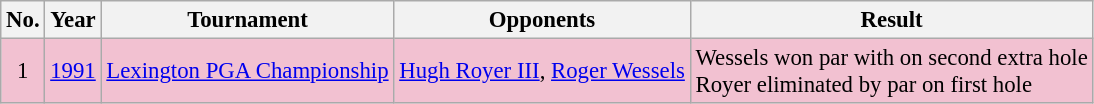<table class="wikitable" style="font-size:95%;">
<tr>
<th>No.</th>
<th>Year</th>
<th>Tournament</th>
<th>Opponents</th>
<th>Result</th>
</tr>
<tr style="background:#F2C1D1;">
<td align=center>1</td>
<td><a href='#'>1991</a></td>
<td><a href='#'>Lexington PGA Championship</a></td>
<td> <a href='#'>Hugh Royer III</a>,  <a href='#'>Roger Wessels</a></td>
<td>Wessels won par with on second extra hole<br>Royer eliminated by par on first hole</td>
</tr>
</table>
